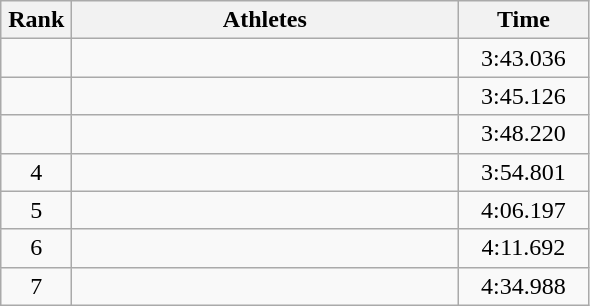<table class="wikitable" style="text-align:center;">
<tr>
<th width=40>Rank</th>
<th width=250>Athletes</th>
<th width=80>Time</th>
</tr>
<tr>
<td></td>
<td align=left></td>
<td>3:43.036</td>
</tr>
<tr>
<td></td>
<td align=left></td>
<td>3:45.126</td>
</tr>
<tr>
<td></td>
<td align=left></td>
<td>3:48.220</td>
</tr>
<tr>
<td>4</td>
<td align=left></td>
<td>3:54.801</td>
</tr>
<tr>
<td>5</td>
<td align=left></td>
<td>4:06.197</td>
</tr>
<tr>
<td>6</td>
<td align=left></td>
<td>4:11.692</td>
</tr>
<tr>
<td>7</td>
<td align=left></td>
<td>4:34.988</td>
</tr>
</table>
